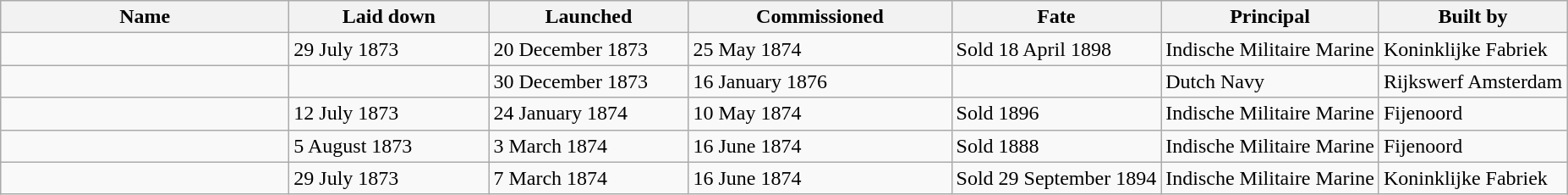<table class="wikitable">
<tr>
<th width="220">Name</th>
<th width="150">Laid down</th>
<th width="150">Launched</th>
<th width="200">Commissioned</th>
<th>Fate</th>
<th>Principal</th>
<th>Built by</th>
</tr>
<tr>
<td></td>
<td>29 July 1873</td>
<td>20 December 1873</td>
<td>25 May 1874</td>
<td>Sold 18 April 1898</td>
<td>Indische Militaire Marine</td>
<td>Koninklijke Fabriek</td>
</tr>
<tr>
<td></td>
<td></td>
<td>30 December 1873</td>
<td>16 January 1876</td>
<td></td>
<td>Dutch Navy</td>
<td>Rijkswerf Amsterdam</td>
</tr>
<tr>
<td></td>
<td>12 July 1873</td>
<td>24 January 1874</td>
<td>10 May 1874</td>
<td>Sold 1896</td>
<td>Indische Militaire Marine</td>
<td>Fijenoord</td>
</tr>
<tr>
<td></td>
<td>5 August 1873</td>
<td>3 March 1874</td>
<td>16 June 1874</td>
<td>Sold 1888</td>
<td>Indische Militaire Marine</td>
<td>Fijenoord</td>
</tr>
<tr>
<td></td>
<td>29 July 1873</td>
<td>7 March 1874</td>
<td>16 June 1874</td>
<td>Sold 29 September 1894</td>
<td>Indische Militaire Marine</td>
<td>Koninklijke Fabriek</td>
</tr>
</table>
